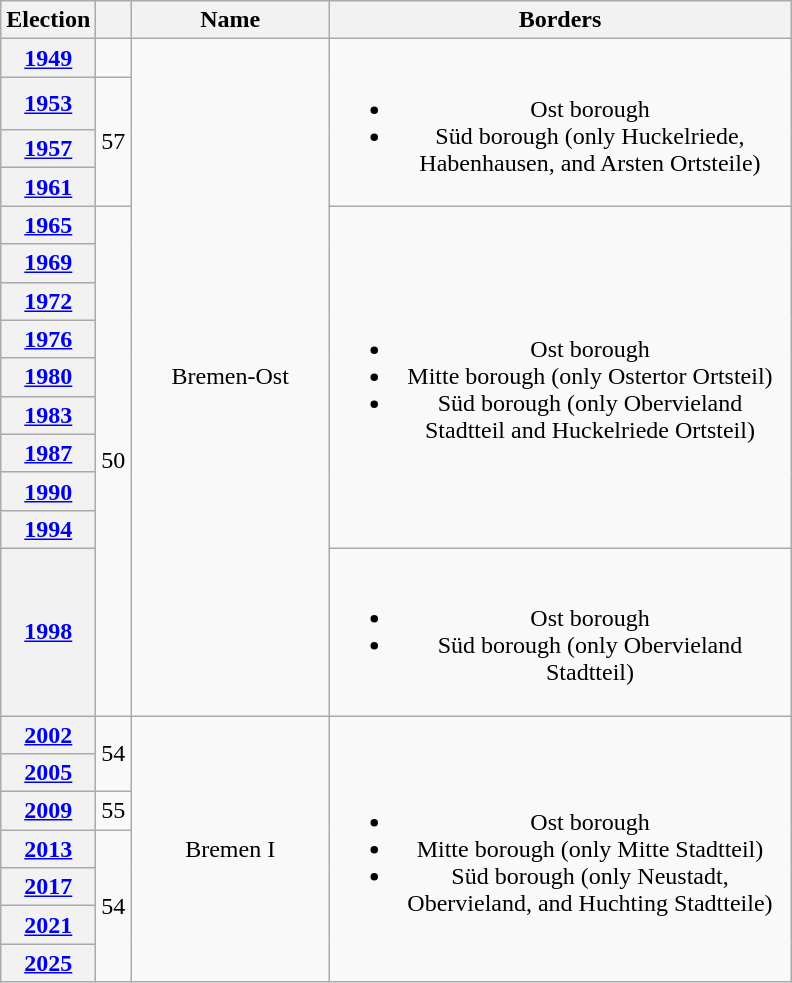<table class=wikitable style="text-align:center">
<tr>
<th>Election</th>
<th></th>
<th width=125px>Name</th>
<th width=300px>Borders</th>
</tr>
<tr>
<th><a href='#'>1949</a></th>
<td></td>
<td rowspan=14>Bremen-Ost</td>
<td rowspan=4><br><ul><li>Ost borough</li><li>Süd borough (only Huckelriede, Habenhausen, and Arsten Ortsteile)</li></ul></td>
</tr>
<tr>
<th><a href='#'>1953</a></th>
<td rowspan=3>57</td>
</tr>
<tr>
<th><a href='#'>1957</a></th>
</tr>
<tr>
<th><a href='#'>1961</a></th>
</tr>
<tr>
<th><a href='#'>1965</a></th>
<td rowspan=10>50</td>
<td rowspan=9><br><ul><li>Ost borough</li><li>Mitte borough (only Ostertor Ortsteil)</li><li>Süd borough (only Obervieland Stadtteil and Huckelriede Ortsteil)</li></ul></td>
</tr>
<tr>
<th><a href='#'>1969</a></th>
</tr>
<tr>
<th><a href='#'>1972</a></th>
</tr>
<tr>
<th><a href='#'>1976</a></th>
</tr>
<tr>
<th><a href='#'>1980</a></th>
</tr>
<tr>
<th><a href='#'>1983</a></th>
</tr>
<tr>
<th><a href='#'>1987</a></th>
</tr>
<tr>
<th><a href='#'>1990</a></th>
</tr>
<tr>
<th><a href='#'>1994</a></th>
</tr>
<tr>
<th><a href='#'>1998</a></th>
<td><br><ul><li>Ost borough</li><li>Süd borough (only Obervieland Stadtteil)</li></ul></td>
</tr>
<tr>
<th><a href='#'>2002</a></th>
<td rowspan=2>54</td>
<td rowspan=7>Bremen I</td>
<td rowspan=7><br><ul><li>Ost borough</li><li>Mitte borough (only Mitte Stadtteil)</li><li>Süd borough (only Neustadt, Obervieland, and Huchting Stadtteile)</li></ul></td>
</tr>
<tr>
<th><a href='#'>2005</a></th>
</tr>
<tr>
<th><a href='#'>2009</a></th>
<td>55</td>
</tr>
<tr>
<th><a href='#'>2013</a></th>
<td rowspan=4>54</td>
</tr>
<tr>
<th><a href='#'>2017</a></th>
</tr>
<tr>
<th><a href='#'>2021</a></th>
</tr>
<tr>
<th><a href='#'>2025</a></th>
</tr>
</table>
